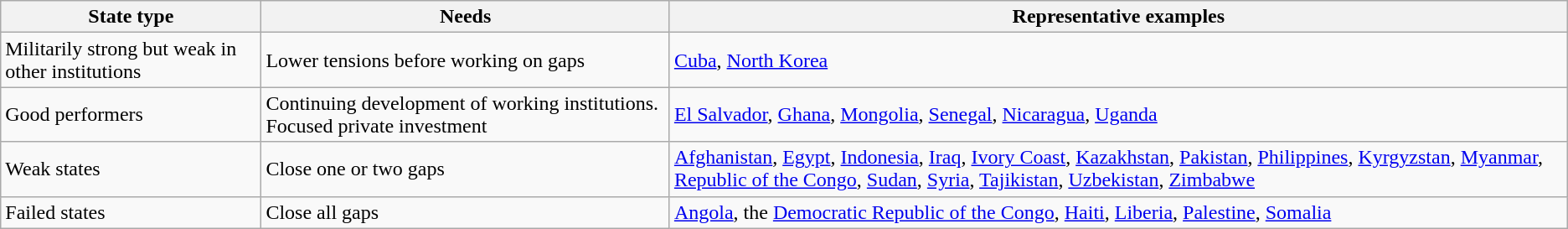<table class="wikitable">
<tr>
<th>State type</th>
<th>Needs</th>
<th>Representative examples</th>
</tr>
<tr>
<td>Militarily strong but weak in other institutions</td>
<td>Lower tensions before working on gaps</td>
<td><a href='#'>Cuba</a>, <a href='#'>North Korea</a></td>
</tr>
<tr>
<td>Good performers</td>
<td>Continuing development of working institutions. Focused private investment</td>
<td><a href='#'>El Salvador</a>, <a href='#'>Ghana</a>, <a href='#'>Mongolia</a>, <a href='#'>Senegal</a>, <a href='#'>Nicaragua</a>, <a href='#'>Uganda</a></td>
</tr>
<tr>
<td>Weak states</td>
<td>Close one or two gaps</td>
<td><a href='#'>Afghanistan</a>, <a href='#'>Egypt</a>, <a href='#'>Indonesia</a>, <a href='#'>Iraq</a>, <a href='#'>Ivory Coast</a>, <a href='#'>Kazakhstan</a>, <a href='#'>Pakistan</a>, <a href='#'>Philippines</a>, <a href='#'>Kyrgyzstan</a>, <a href='#'>Myanmar</a>, <a href='#'>Republic of the Congo</a>, <a href='#'>Sudan</a>, <a href='#'>Syria</a>, <a href='#'>Tajikistan</a>, <a href='#'>Uzbekistan</a>, <a href='#'>Zimbabwe</a></td>
</tr>
<tr>
<td>Failed states</td>
<td>Close all gaps</td>
<td><a href='#'>Angola</a>, the <a href='#'>Democratic Republic of the Congo</a>, <a href='#'>Haiti</a>, <a href='#'>Liberia</a>, <a href='#'>Palestine</a>, <a href='#'>Somalia</a></td>
</tr>
</table>
